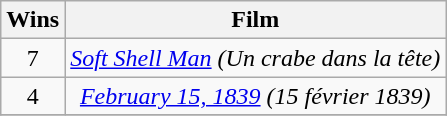<table class="wikitable" style="text-align:center;">
<tr>
<th scope="col" width="17">Wins</th>
<th scope="col" align="center">Film</th>
</tr>
<tr>
<td rowspan="1" style="text-align:center;">7</td>
<td><em><a href='#'>Soft Shell Man</a> (Un crabe dans la tête)</em></td>
</tr>
<tr>
<td rowspan="1" style="text-align:center;">4</td>
<td><em><a href='#'>February 15, 1839</a> (15 février 1839)</em></td>
</tr>
<tr>
</tr>
</table>
